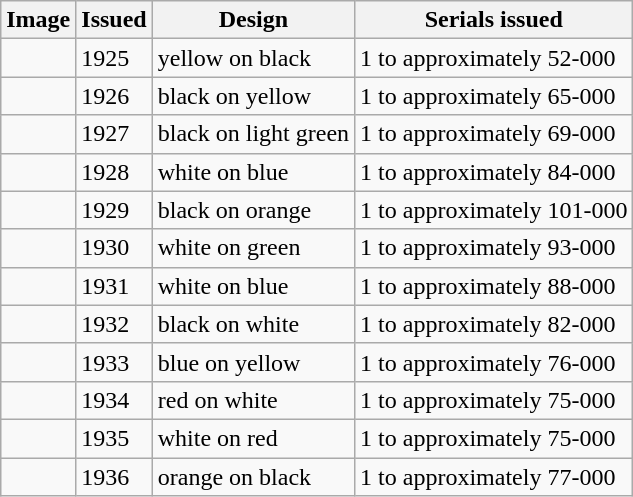<table class=wikitable>
<tr>
<th>Image</th>
<th>Issued</th>
<th>Design</th>
<th>Serials issued</th>
</tr>
<tr>
<td></td>
<td>1925</td>
<td>yellow on black</td>
<td>1 to approximately 52-000</td>
</tr>
<tr>
<td></td>
<td>1926</td>
<td>black on yellow</td>
<td>1 to approximately 65-000</td>
</tr>
<tr>
<td></td>
<td>1927</td>
<td>black on light green</td>
<td>1 to approximately 69-000</td>
</tr>
<tr>
<td></td>
<td>1928</td>
<td>white on blue</td>
<td>1 to approximately 84-000</td>
</tr>
<tr>
<td></td>
<td>1929</td>
<td>black on orange</td>
<td>1 to approximately 101-000</td>
</tr>
<tr>
<td></td>
<td>1930</td>
<td>white on green</td>
<td>1 to approximately 93-000</td>
</tr>
<tr>
<td></td>
<td>1931</td>
<td>white on blue</td>
<td>1 to approximately 88-000</td>
</tr>
<tr>
<td></td>
<td>1932</td>
<td>black on white</td>
<td>1 to approximately 82-000</td>
</tr>
<tr>
<td></td>
<td>1933</td>
<td>blue on yellow</td>
<td>1 to approximately 76-000</td>
</tr>
<tr>
<td></td>
<td>1934</td>
<td>red on white</td>
<td>1 to approximately 75-000</td>
</tr>
<tr>
<td></td>
<td>1935</td>
<td>white on red</td>
<td>1 to approximately 75-000</td>
</tr>
<tr>
<td></td>
<td>1936</td>
<td>orange on black</td>
<td>1 to approximately 77-000</td>
</tr>
</table>
